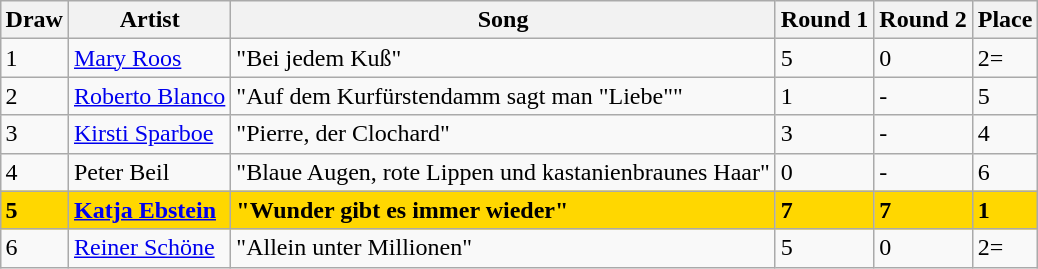<table class="sortable wikitable" style="margin: 1em auto 1em auto">
<tr>
<th>Draw</th>
<th>Artist</th>
<th>Song</th>
<th>Round 1</th>
<th>Round 2</th>
<th>Place</th>
</tr>
<tr>
<td>1</td>
<td><a href='#'>Mary Roos</a></td>
<td>"Bei jedem Kuß"</td>
<td>5</td>
<td>0</td>
<td>2=</td>
</tr>
<tr>
<td>2</td>
<td><a href='#'>Roberto Blanco</a></td>
<td>"Auf dem Kurfürstendamm sagt man "Liebe""</td>
<td>1</td>
<td>-</td>
<td>5</td>
</tr>
<tr>
<td>3</td>
<td><a href='#'>Kirsti Sparboe</a></td>
<td>"Pierre, der Clochard"</td>
<td>3</td>
<td>-</td>
<td>4</td>
</tr>
<tr>
<td>4</td>
<td>Peter Beil</td>
<td>"Blaue Augen, rote Lippen und kastanienbraunes Haar"</td>
<td>0</td>
<td>-</td>
<td>6</td>
</tr>
<tr style="background:gold; font-weight:bold;">
<td>5</td>
<td><a href='#'>Katja Ebstein</a></td>
<td>"Wunder gibt es immer wieder"</td>
<td>7</td>
<td>7</td>
<td>1</td>
</tr>
<tr>
<td>6</td>
<td><a href='#'>Reiner Schöne</a></td>
<td>"Allein unter Millionen"</td>
<td>5</td>
<td>0</td>
<td>2=</td>
</tr>
</table>
